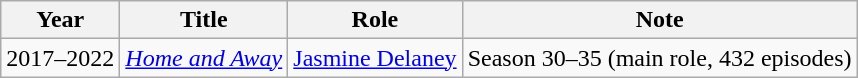<table class="wikitable">
<tr>
<th>Year</th>
<th>Title</th>
<th>Role</th>
<th>Note</th>
</tr>
<tr>
<td>2017–2022</td>
<td><em><a href='#'>Home and Away</a></em></td>
<td><a href='#'>Jasmine Delaney</a></td>
<td>Season 30–35 (main role, 432 episodes)</td>
</tr>
</table>
